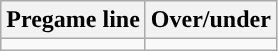<table class="wikitable">
<tr align="center">
<th>Pregame line</th>
<th>Over/under</th>
</tr>
<tr align="center">
<td></td>
<td></td>
</tr>
</table>
